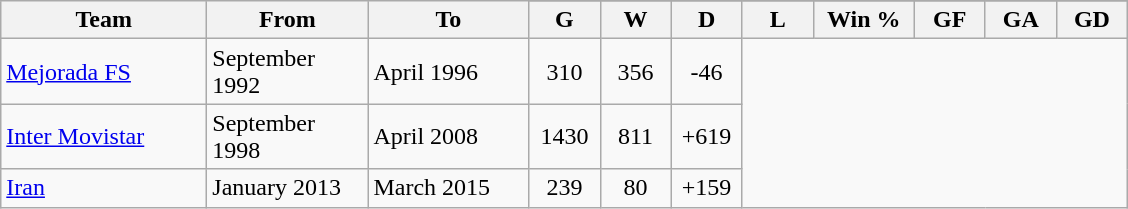<table class="wikitable" style="text-align: center">
<tr>
<th rowspan=2! width=130>Team</th>
<th rowspan=2! width=100>From</th>
<th rowspan=2! width=100>To</th>
</tr>
<tr>
<th width=40>G</th>
<th width=40>W</th>
<th width=40>D</th>
<th width=40>L</th>
<th width=60>Win %</th>
<th width=40>GF</th>
<th width=40>GA</th>
<th width=40>GD</th>
</tr>
<tr>
<td align=left><a href='#'>Mejorada FS</a> </td>
<td align=left>September 1992</td>
<td align=left>April 1996<br></td>
<td>310</td>
<td>356</td>
<td>-46</td>
</tr>
<tr>
<td align=left><a href='#'>Inter Movistar</a> </td>
<td align=left>September 1998</td>
<td align=left>April 2008<br></td>
<td>1430</td>
<td>811</td>
<td>+619</td>
</tr>
<tr>
<td align=left><a href='#'>Iran</a> </td>
<td align=left>January 2013</td>
<td align=left>March 2015<br></td>
<td>239</td>
<td>80</td>
<td>+159</td>
</tr>
</table>
